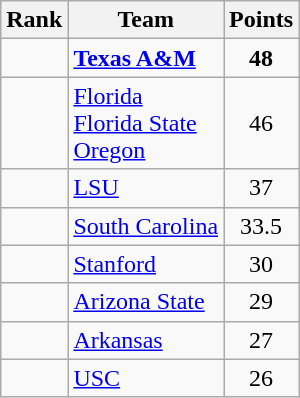<table class="wikitable sortable" style="text-align:center">
<tr>
<th>Rank</th>
<th>Team</th>
<th>Points</th>
</tr>
<tr>
<td></td>
<td align="left"><strong><a href='#'>Texas A&M</a></strong></td>
<td><strong>48</strong></td>
</tr>
<tr>
<td></td>
<td align="left"><a href='#'>Florida</a><br><a href='#'>Florida State</a><br><a href='#'>Oregon</a></td>
<td>46</td>
</tr>
<tr>
<td></td>
<td align="left"><a href='#'>LSU</a></td>
<td>37</td>
</tr>
<tr>
<td></td>
<td align="left"><a href='#'>South Carolina</a></td>
<td>33.5</td>
</tr>
<tr>
<td></td>
<td align="left"><a href='#'>Stanford</a></td>
<td>30</td>
</tr>
<tr>
<td></td>
<td align="left"><a href='#'>Arizona State</a></td>
<td>29</td>
</tr>
<tr>
<td></td>
<td align="left"><a href='#'>Arkansas</a></td>
<td>27</td>
</tr>
<tr>
<td></td>
<td align="left"><a href='#'>USC</a></td>
<td>26</td>
</tr>
</table>
